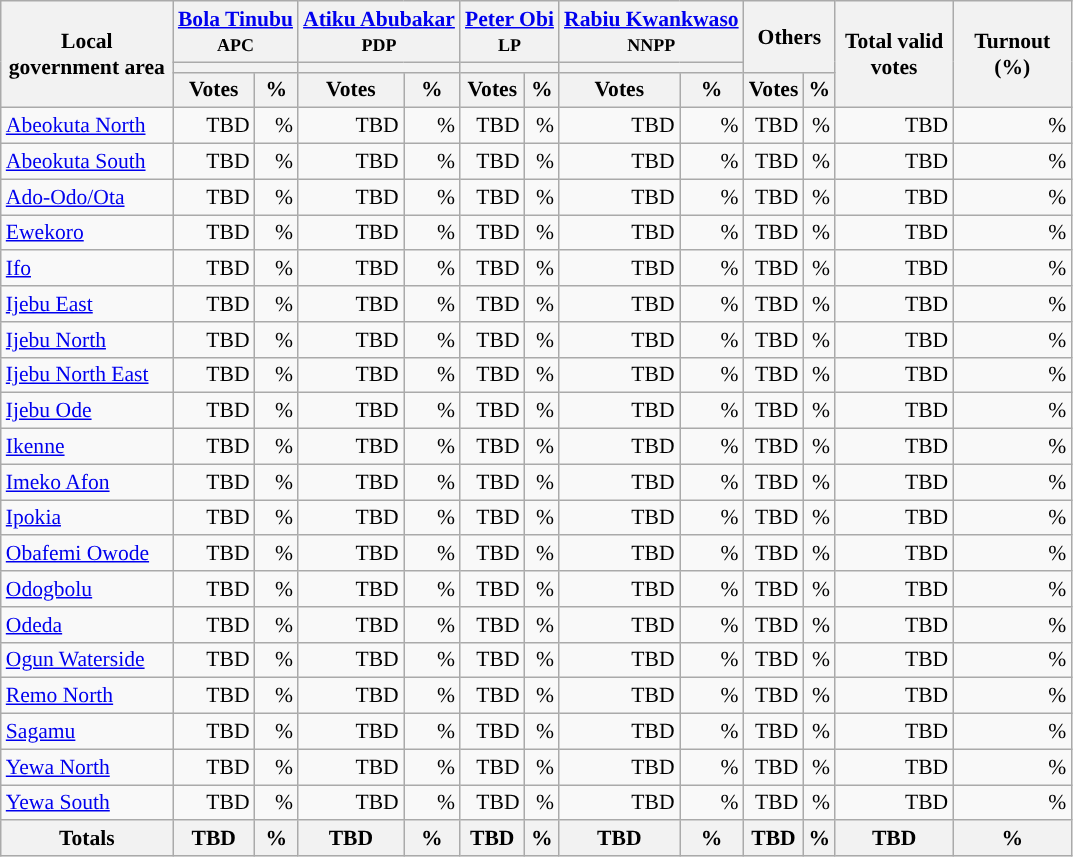<table class="wikitable sortable" style="text-align:right; font-size:90%">
<tr>
<th rowspan="3" style="max-width:7.5em;">Local government area</th>
<th colspan="2"><a href='#'>Bola Tinubu</a><br><small>APC</small></th>
<th colspan="2"><a href='#'>Atiku Abubakar</a><br><small>PDP</small></th>
<th colspan="2"><a href='#'>Peter Obi</a><br><small>LP</small></th>
<th colspan="2"><a href='#'>Rabiu Kwankwaso</a><br><small>NNPP</small></th>
<th colspan="2" rowspan="2">Others</th>
<th rowspan="3" style="max-width:5em;">Total valid votes</th>
<th rowspan="3" style="max-width:5em;">Turnout (%)</th>
</tr>
<tr>
<th colspan=2 style="background-color:"></th>
<th colspan=2 style="background-color:"></th>
<th colspan=2 style="background-color:"></th>
<th colspan=2 style="background-color:"></th>
</tr>
<tr>
<th>Votes</th>
<th>%</th>
<th>Votes</th>
<th>%</th>
<th>Votes</th>
<th>%</th>
<th>Votes</th>
<th>%</th>
<th>Votes</th>
<th>%</th>
</tr>
<tr style="background-color:#">
<td style="text-align:left;"><a href='#'>Abeokuta North</a></td>
<td>TBD</td>
<td>%</td>
<td>TBD</td>
<td>%</td>
<td>TBD</td>
<td>%</td>
<td>TBD</td>
<td>%</td>
<td>TBD</td>
<td>%</td>
<td>TBD</td>
<td>%</td>
</tr>
<tr style="background-color:#">
<td style="text-align:left;"><a href='#'>Abeokuta South</a></td>
<td>TBD</td>
<td>%</td>
<td>TBD</td>
<td>%</td>
<td>TBD</td>
<td>%</td>
<td>TBD</td>
<td>%</td>
<td>TBD</td>
<td>%</td>
<td>TBD</td>
<td>%</td>
</tr>
<tr style="background-color:#">
<td style="text-align:left;"><a href='#'>Ado-Odo/Ota</a></td>
<td>TBD</td>
<td>%</td>
<td>TBD</td>
<td>%</td>
<td>TBD</td>
<td>%</td>
<td>TBD</td>
<td>%</td>
<td>TBD</td>
<td>%</td>
<td>TBD</td>
<td>%</td>
</tr>
<tr style="background-color:#">
<td style="text-align:left;"><a href='#'>Ewekoro</a></td>
<td>TBD</td>
<td>%</td>
<td>TBD</td>
<td>%</td>
<td>TBD</td>
<td>%</td>
<td>TBD</td>
<td>%</td>
<td>TBD</td>
<td>%</td>
<td>TBD</td>
<td>%</td>
</tr>
<tr style="background-color:#">
<td style="text-align:left;"><a href='#'>Ifo</a></td>
<td>TBD</td>
<td>%</td>
<td>TBD</td>
<td>%</td>
<td>TBD</td>
<td>%</td>
<td>TBD</td>
<td>%</td>
<td>TBD</td>
<td>%</td>
<td>TBD</td>
<td>%</td>
</tr>
<tr style="background-color:#">
<td style="text-align:left;"><a href='#'>Ijebu East</a></td>
<td>TBD</td>
<td>%</td>
<td>TBD</td>
<td>%</td>
<td>TBD</td>
<td>%</td>
<td>TBD</td>
<td>%</td>
<td>TBD</td>
<td>%</td>
<td>TBD</td>
<td>%</td>
</tr>
<tr style="background-color:#">
<td style="text-align:left;"><a href='#'>Ijebu North</a></td>
<td>TBD</td>
<td>%</td>
<td>TBD</td>
<td>%</td>
<td>TBD</td>
<td>%</td>
<td>TBD</td>
<td>%</td>
<td>TBD</td>
<td>%</td>
<td>TBD</td>
<td>%</td>
</tr>
<tr style="background-color:#">
<td style="text-align:left;"><a href='#'>Ijebu North East</a></td>
<td>TBD</td>
<td>%</td>
<td>TBD</td>
<td>%</td>
<td>TBD</td>
<td>%</td>
<td>TBD</td>
<td>%</td>
<td>TBD</td>
<td>%</td>
<td>TBD</td>
<td>%</td>
</tr>
<tr style="background-color:#">
<td style="text-align:left;"><a href='#'>Ijebu Ode</a></td>
<td>TBD</td>
<td>%</td>
<td>TBD</td>
<td>%</td>
<td>TBD</td>
<td>%</td>
<td>TBD</td>
<td>%</td>
<td>TBD</td>
<td>%</td>
<td>TBD</td>
<td>%</td>
</tr>
<tr style="background-color:#">
<td style="text-align:left;"><a href='#'>Ikenne</a></td>
<td>TBD</td>
<td>%</td>
<td>TBD</td>
<td>%</td>
<td>TBD</td>
<td>%</td>
<td>TBD</td>
<td>%</td>
<td>TBD</td>
<td>%</td>
<td>TBD</td>
<td>%</td>
</tr>
<tr style="background-color:#">
<td style="text-align:left;"><a href='#'>Imeko Afon</a></td>
<td>TBD</td>
<td>%</td>
<td>TBD</td>
<td>%</td>
<td>TBD</td>
<td>%</td>
<td>TBD</td>
<td>%</td>
<td>TBD</td>
<td>%</td>
<td>TBD</td>
<td>%</td>
</tr>
<tr style="background-color:#">
<td style="text-align:left;"><a href='#'>Ipokia</a></td>
<td>TBD</td>
<td>%</td>
<td>TBD</td>
<td>%</td>
<td>TBD</td>
<td>%</td>
<td>TBD</td>
<td>%</td>
<td>TBD</td>
<td>%</td>
<td>TBD</td>
<td>%</td>
</tr>
<tr style="background-color:#">
<td style="text-align:left;"><a href='#'>Obafemi Owode</a></td>
<td>TBD</td>
<td>%</td>
<td>TBD</td>
<td>%</td>
<td>TBD</td>
<td>%</td>
<td>TBD</td>
<td>%</td>
<td>TBD</td>
<td>%</td>
<td>TBD</td>
<td>%</td>
</tr>
<tr style="background-color:#">
<td style="text-align:left;"><a href='#'>Odogbolu</a></td>
<td>TBD</td>
<td>%</td>
<td>TBD</td>
<td>%</td>
<td>TBD</td>
<td>%</td>
<td>TBD</td>
<td>%</td>
<td>TBD</td>
<td>%</td>
<td>TBD</td>
<td>%</td>
</tr>
<tr style="background-color:#">
<td style="text-align:left;"><a href='#'>Odeda</a></td>
<td>TBD</td>
<td>%</td>
<td>TBD</td>
<td>%</td>
<td>TBD</td>
<td>%</td>
<td>TBD</td>
<td>%</td>
<td>TBD</td>
<td>%</td>
<td>TBD</td>
<td>%</td>
</tr>
<tr style="background-color:#">
<td style="text-align:left;"><a href='#'>Ogun Waterside</a></td>
<td>TBD</td>
<td>%</td>
<td>TBD</td>
<td>%</td>
<td>TBD</td>
<td>%</td>
<td>TBD</td>
<td>%</td>
<td>TBD</td>
<td>%</td>
<td>TBD</td>
<td>%</td>
</tr>
<tr style="background-color:#">
<td style="text-align:left;"><a href='#'>Remo North</a></td>
<td>TBD</td>
<td>%</td>
<td>TBD</td>
<td>%</td>
<td>TBD</td>
<td>%</td>
<td>TBD</td>
<td>%</td>
<td>TBD</td>
<td>%</td>
<td>TBD</td>
<td>%</td>
</tr>
<tr style="background-color:#">
<td style="text-align:left;"><a href='#'>Sagamu</a></td>
<td>TBD</td>
<td>%</td>
<td>TBD</td>
<td>%</td>
<td>TBD</td>
<td>%</td>
<td>TBD</td>
<td>%</td>
<td>TBD</td>
<td>%</td>
<td>TBD</td>
<td>%</td>
</tr>
<tr style="background-color:#">
<td style="text-align:left;"><a href='#'>Yewa North</a></td>
<td>TBD</td>
<td>%</td>
<td>TBD</td>
<td>%</td>
<td>TBD</td>
<td>%</td>
<td>TBD</td>
<td>%</td>
<td>TBD</td>
<td>%</td>
<td>TBD</td>
<td>%</td>
</tr>
<tr style="background-color:#">
<td style="text-align:left;"><a href='#'>Yewa South</a></td>
<td>TBD</td>
<td>%</td>
<td>TBD</td>
<td>%</td>
<td>TBD</td>
<td>%</td>
<td>TBD</td>
<td>%</td>
<td>TBD</td>
<td>%</td>
<td>TBD</td>
<td>%</td>
</tr>
<tr>
<th>Totals</th>
<th>TBD</th>
<th>%</th>
<th>TBD</th>
<th>%</th>
<th>TBD</th>
<th>%</th>
<th>TBD</th>
<th>%</th>
<th>TBD</th>
<th>%</th>
<th>TBD</th>
<th>%</th>
</tr>
</table>
